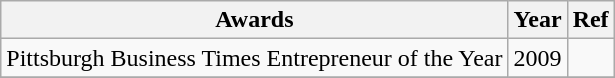<table class="wikitable">
<tr>
<th>Awards</th>
<th>Year</th>
<th>Ref</th>
</tr>
<tr>
<td>Pittsburgh Business Times Entrepreneur of the Year</td>
<td>2009</td>
<td></td>
</tr>
<tr>
</tr>
</table>
